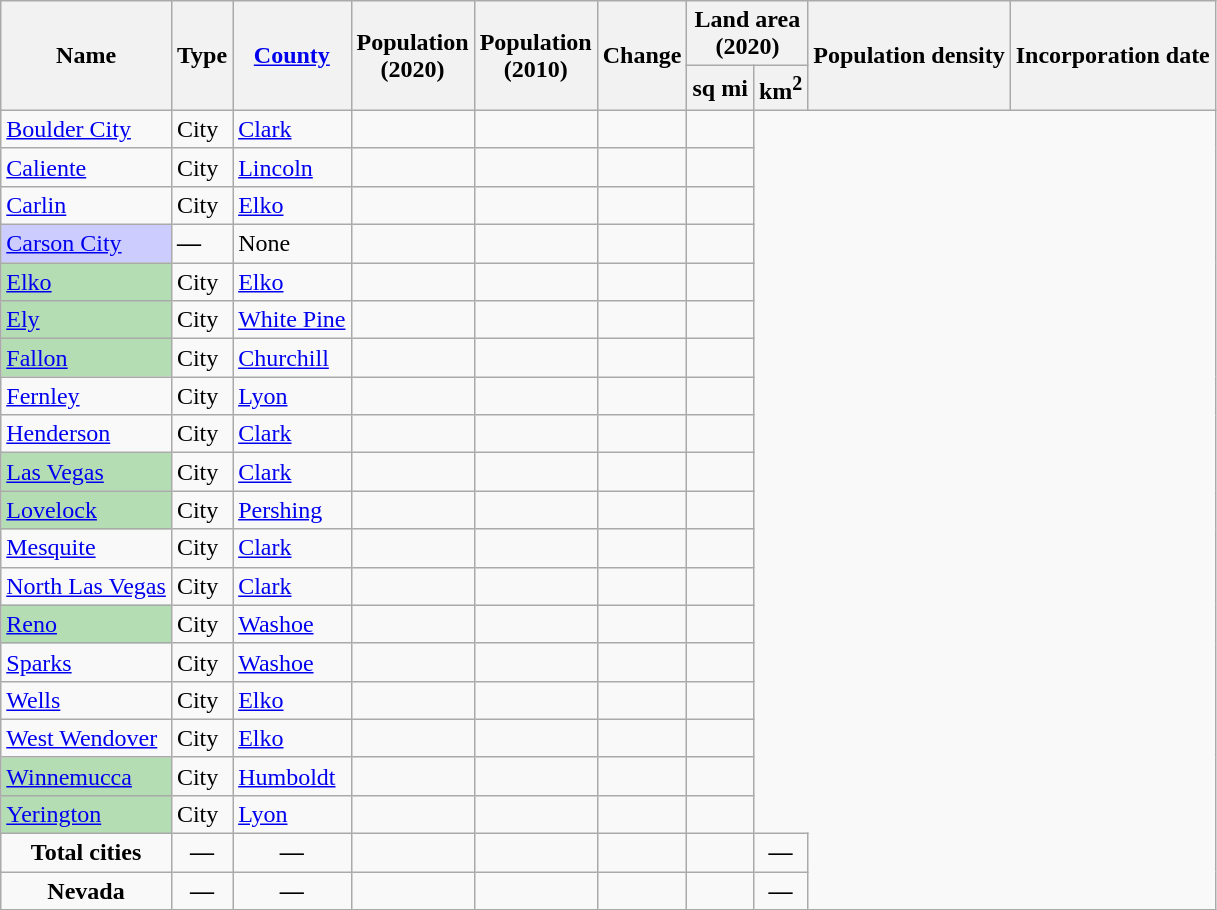<table class="wikitable sortable">
<tr>
<th scope="col"  rowspan=2>Name</th>
<th scope="col"  rowspan=2>Type</th>
<th scope="col"  rowspan=2><a href='#'>County</a></th>
<th scope="col"  rowspan=2>Population<br>(2020)</th>
<th scope="col"  rowspan=2>Population<br>(2010)</th>
<th scope="col"  rowspan=2>Change</th>
<th scope="col"  colspan=2>Land area<br>(2020)</th>
<th scope="col"  rowspan=2 data-sort-type="number">Population density</th>
<th scope="col" rowspan=2>Incorporation date</th>
</tr>
<tr>
<th>sq mi</th>
<th>km<sup>2</sup></th>
</tr>
<tr>
<td scope="row"><a href='#'>Boulder City</a></td>
<td>City</td>
<td><a href='#'>Clark</a></td>
<td></td>
<td></td>
<td></td>
<td></td>
</tr>
<tr>
<td scope="row"><a href='#'>Caliente</a></td>
<td>City</td>
<td><a href='#'>Lincoln</a></td>
<td></td>
<td></td>
<td></td>
<td></td>
</tr>
<tr>
<td scope="row"><a href='#'>Carlin</a></td>
<td>City</td>
<td><a href='#'>Elko</a></td>
<td></td>
<td></td>
<td></td>
<td></td>
</tr>
<tr>
<td scope="row" style="background:#CCF;"><a href='#'>Carson City</a></td>
<td><strong>—</strong></td>
<td>None</td>
<td></td>
<td></td>
<td></td>
<td></td>
</tr>
<tr>
<td scope="row" style="background:#b4ddb4;"><a href='#'>Elko</a></td>
<td>City</td>
<td><a href='#'>Elko</a></td>
<td></td>
<td></td>
<td></td>
<td></td>
</tr>
<tr>
<td scope="row" style="background:#b4ddb4;"><a href='#'>Ely</a></td>
<td>City</td>
<td><a href='#'>White Pine</a></td>
<td></td>
<td></td>
<td></td>
<td></td>
</tr>
<tr>
<td scope="row" style="background:#b4ddb4;"><a href='#'>Fallon</a></td>
<td>City</td>
<td><a href='#'>Churchill</a></td>
<td></td>
<td></td>
<td></td>
<td></td>
</tr>
<tr>
<td scope="row"><a href='#'>Fernley</a></td>
<td>City</td>
<td><a href='#'>Lyon</a></td>
<td></td>
<td></td>
<td></td>
<td></td>
</tr>
<tr>
<td scope="row"><a href='#'>Henderson</a></td>
<td>City</td>
<td><a href='#'>Clark</a></td>
<td></td>
<td></td>
<td></td>
<td></td>
</tr>
<tr>
<td scope="row" style="background:#b4ddb4;"><a href='#'>Las Vegas</a></td>
<td>City</td>
<td><a href='#'>Clark</a></td>
<td></td>
<td></td>
<td></td>
<td></td>
</tr>
<tr>
<td scope="row" style="background:#b4ddb4;"><a href='#'>Lovelock</a></td>
<td>City</td>
<td><a href='#'>Pershing</a></td>
<td></td>
<td></td>
<td></td>
<td></td>
</tr>
<tr>
<td scope="row"><a href='#'>Mesquite</a></td>
<td>City</td>
<td><a href='#'>Clark</a></td>
<td></td>
<td></td>
<td></td>
<td></td>
</tr>
<tr>
<td scope="row"><a href='#'>North Las Vegas</a></td>
<td>City</td>
<td><a href='#'>Clark</a></td>
<td></td>
<td></td>
<td></td>
<td></td>
</tr>
<tr>
<td scope="row" style="background:#b4ddb4;"><a href='#'>Reno</a></td>
<td>City</td>
<td><a href='#'>Washoe</a></td>
<td></td>
<td></td>
<td></td>
<td></td>
</tr>
<tr>
<td scope="row"><a href='#'>Sparks</a></td>
<td>City</td>
<td><a href='#'>Washoe</a></td>
<td></td>
<td></td>
<td></td>
<td></td>
</tr>
<tr>
<td scope="row"><a href='#'>Wells</a></td>
<td>City</td>
<td><a href='#'>Elko</a></td>
<td></td>
<td></td>
<td></td>
<td></td>
</tr>
<tr>
<td scope="row"><a href='#'>West Wendover</a></td>
<td>City</td>
<td><a href='#'>Elko</a></td>
<td></td>
<td></td>
<td></td>
<td></td>
</tr>
<tr>
<td scope="row" style="background:#b4ddb4;"><a href='#'>Winnemucca</a></td>
<td>City</td>
<td><a href='#'>Humboldt</a></td>
<td></td>
<td></td>
<td></td>
<td></td>
</tr>
<tr>
<td scope="row" style="background:#b4ddb4;"><a href='#'>Yerington</a></td>
<td>City</td>
<td><a href='#'>Lyon</a></td>
<td></td>
<td></td>
<td></td>
<td></td>
</tr>
<tr class="sortbottom" style="text-align:center;" style="background: #f2f2f2;">
<td><strong>Total cities</strong></td>
<td align=center><strong>—</strong></td>
<td align=center><strong>—</strong></td>
<td></td>
<td align=right><strong></strong></td>
<td align=right><strong></strong></td>
<td><strong></strong></td>
<td align=center><strong>—</strong></td>
</tr>
<tr class="sortbottom" style="text-align:center;" style="background: #f2f2f2;">
<td><strong>Nevada</strong></td>
<td align=center><strong>—</strong></td>
<td align=center><strong>—</strong></td>
<td></td>
<td align=right><strong></strong></td>
<td align=right><strong></strong></td>
<td><strong></strong></td>
<td align=center><strong>—</strong></td>
</tr>
</table>
